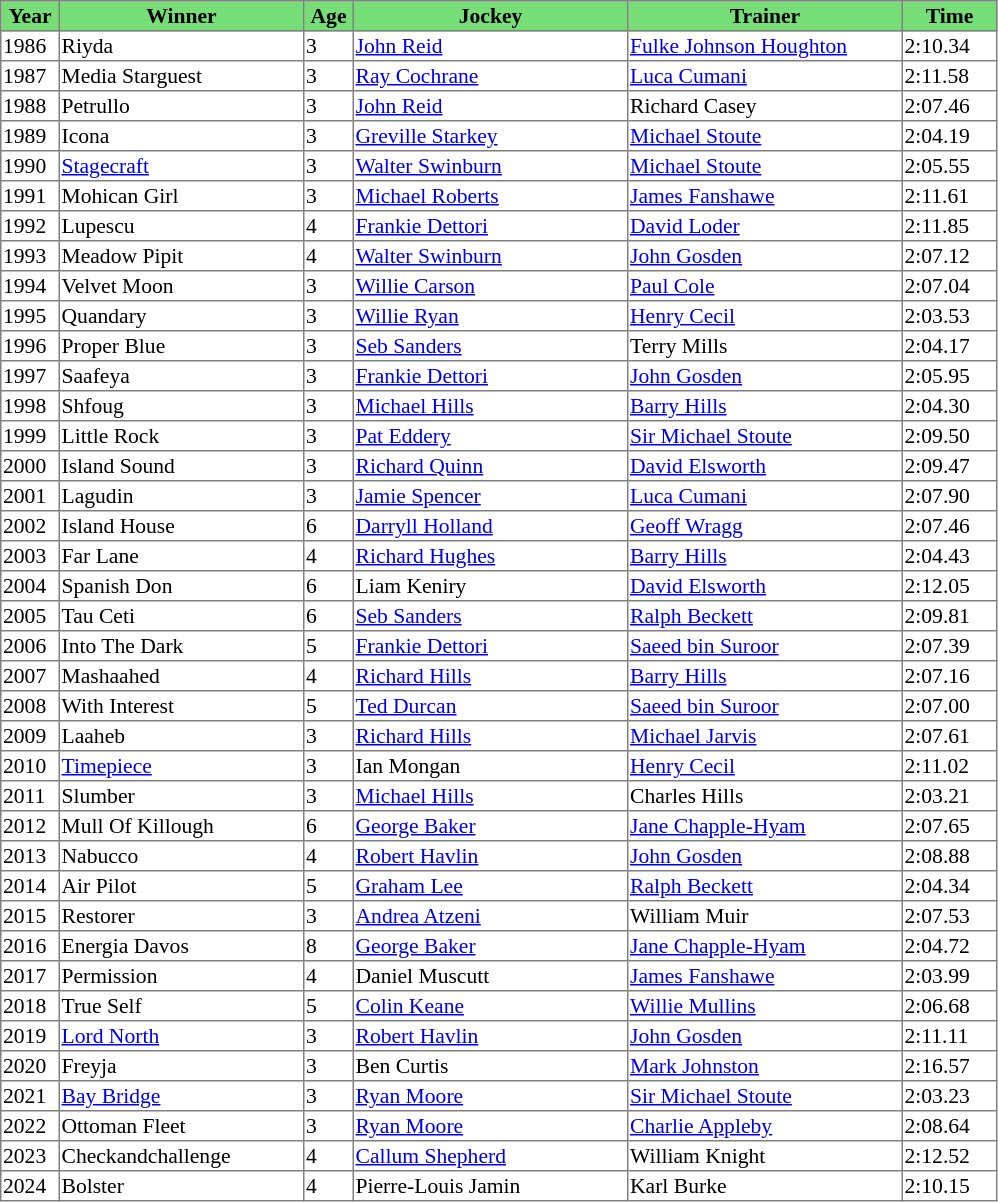<table class = "sortable" | border="1" style="border-collapse: collapse; font-size:90%">
<tr bgcolor="#77dd77" align="center">
<th style="width:36px"><strong>Year</strong></th>
<th style="width:160px"><strong>Winner</strong></th>
<th style="width:30px"><strong>Age</strong></th>
<th style="width:180px"><strong>Jockey</strong></th>
<th style="width:180px"><strong>Trainer</strong></th>
<th style="width:60px"><strong>Time</strong></th>
</tr>
<tr>
<td>1986</td>
<td>Riyda</td>
<td>3</td>
<td><a href='#'>John Reid</a></td>
<td><a href='#'>Fulke Johnson Houghton</a></td>
<td>2:10.34</td>
</tr>
<tr>
<td>1987</td>
<td>Media Starguest</td>
<td>3</td>
<td><a href='#'>Ray Cochrane</a></td>
<td><a href='#'>Luca Cumani</a></td>
<td>2:11.58</td>
</tr>
<tr>
<td>1988</td>
<td>Petrullo</td>
<td>3</td>
<td><a href='#'>John Reid</a></td>
<td>Richard Casey</td>
<td>2:07.46</td>
</tr>
<tr>
<td>1989</td>
<td>Icona</td>
<td>3</td>
<td><a href='#'>Greville Starkey</a></td>
<td><a href='#'>Michael Stoute</a></td>
<td>2:04.19</td>
</tr>
<tr>
<td>1990</td>
<td><a href='#'>Stagecraft</a></td>
<td>3</td>
<td><a href='#'>Walter Swinburn</a></td>
<td><a href='#'>Michael Stoute</a></td>
<td>2:05.55</td>
</tr>
<tr>
<td>1991</td>
<td>Mohican Girl</td>
<td>3</td>
<td><a href='#'>Michael Roberts</a></td>
<td><a href='#'>James Fanshawe</a></td>
<td>2:11.61</td>
</tr>
<tr>
<td>1992</td>
<td>Lupescu</td>
<td>4</td>
<td><a href='#'>Frankie Dettori</a></td>
<td><a href='#'>David Loder</a></td>
<td>2:11.85</td>
</tr>
<tr>
<td>1993</td>
<td>Meadow Pipit</td>
<td>4</td>
<td><a href='#'>Walter Swinburn</a></td>
<td><a href='#'>John Gosden</a></td>
<td>2:07.12</td>
</tr>
<tr>
<td>1994</td>
<td>Velvet Moon</td>
<td>3</td>
<td><a href='#'>Willie Carson</a></td>
<td><a href='#'>Paul Cole</a></td>
<td>2:07.04</td>
</tr>
<tr>
<td>1995</td>
<td>Quandary</td>
<td>3</td>
<td><a href='#'>Willie Ryan</a></td>
<td><a href='#'>Henry Cecil</a></td>
<td>2:03.53</td>
</tr>
<tr>
<td>1996</td>
<td>Proper Blue</td>
<td>3</td>
<td><a href='#'>Seb Sanders</a></td>
<td>Terry Mills</td>
<td>2:04.17</td>
</tr>
<tr>
<td>1997</td>
<td>Saafeya</td>
<td>3</td>
<td><a href='#'>Frankie Dettori</a></td>
<td><a href='#'>John Gosden</a></td>
<td>2:05.95</td>
</tr>
<tr>
<td>1998</td>
<td>Shfoug</td>
<td>3</td>
<td><a href='#'>Michael Hills</a></td>
<td><a href='#'>Barry Hills</a></td>
<td>2:04.30</td>
</tr>
<tr>
<td>1999</td>
<td>Little Rock</td>
<td>3</td>
<td><a href='#'>Pat Eddery</a></td>
<td><a href='#'>Sir Michael Stoute</a></td>
<td>2:09.50</td>
</tr>
<tr>
<td>2000</td>
<td>Island Sound</td>
<td>3</td>
<td><a href='#'>Richard Quinn</a></td>
<td><a href='#'>David Elsworth</a></td>
<td>2:09.47</td>
</tr>
<tr>
<td>2001</td>
<td>Lagudin</td>
<td>3</td>
<td><a href='#'>Jamie Spencer</a></td>
<td><a href='#'>Luca Cumani</a></td>
<td>2:07.90</td>
</tr>
<tr>
<td>2002</td>
<td>Island House</td>
<td>6</td>
<td><a href='#'>Darryll Holland</a></td>
<td><a href='#'>Geoff Wragg</a></td>
<td>2:07.46</td>
</tr>
<tr>
<td>2003</td>
<td>Far Lane</td>
<td>4</td>
<td><a href='#'>Richard Hughes</a></td>
<td><a href='#'>Barry Hills</a></td>
<td>2:04.43</td>
</tr>
<tr>
<td>2004</td>
<td>Spanish Don</td>
<td>6</td>
<td>Liam Keniry</td>
<td><a href='#'>David Elsworth</a></td>
<td>2:12.05</td>
</tr>
<tr>
<td>2005</td>
<td>Tau Ceti</td>
<td>6</td>
<td><a href='#'>Seb Sanders</a></td>
<td><a href='#'>Ralph Beckett</a></td>
<td>2:09.81</td>
</tr>
<tr>
<td>2006</td>
<td>Into The Dark</td>
<td>5</td>
<td><a href='#'>Frankie Dettori</a></td>
<td><a href='#'>Saeed bin Suroor</a></td>
<td>2:07.39</td>
</tr>
<tr>
<td>2007</td>
<td>Mashaahed</td>
<td>4</td>
<td><a href='#'>Richard Hills</a></td>
<td><a href='#'>Barry Hills</a></td>
<td>2:07.16</td>
</tr>
<tr>
<td>2008</td>
<td>With Interest</td>
<td>5</td>
<td><a href='#'>Ted Durcan</a></td>
<td><a href='#'>Saeed bin Suroor</a></td>
<td>2:07.00</td>
</tr>
<tr>
<td>2009</td>
<td>Laaheb</td>
<td>3</td>
<td><a href='#'>Richard Hills</a></td>
<td><a href='#'>Michael Jarvis</a></td>
<td>2:07.61</td>
</tr>
<tr>
<td>2010</td>
<td><a href='#'>Timepiece</a></td>
<td>3</td>
<td>Ian Mongan</td>
<td><a href='#'>Henry Cecil</a></td>
<td>2:11.02</td>
</tr>
<tr>
<td>2011</td>
<td>Slumber</td>
<td>3</td>
<td><a href='#'>Michael Hills</a></td>
<td>Charles Hills</td>
<td>2:03.21</td>
</tr>
<tr>
<td>2012</td>
<td>Mull Of Killough</td>
<td>6</td>
<td><a href='#'>George Baker</a></td>
<td><a href='#'>Jane Chapple-Hyam</a></td>
<td>2:07.65</td>
</tr>
<tr>
<td>2013</td>
<td>Nabucco</td>
<td>4</td>
<td><a href='#'>Robert Havlin</a></td>
<td><a href='#'>John Gosden</a></td>
<td>2:08.88</td>
</tr>
<tr>
<td>2014</td>
<td>Air Pilot</td>
<td>5</td>
<td><a href='#'>Graham Lee</a></td>
<td><a href='#'>Ralph Beckett</a></td>
<td>2:04.34</td>
</tr>
<tr>
<td>2015</td>
<td>Restorer</td>
<td>3</td>
<td><a href='#'>Andrea Atzeni</a></td>
<td>William Muir</td>
<td>2:07.53</td>
</tr>
<tr>
<td>2016</td>
<td>Energia Davos</td>
<td>8</td>
<td><a href='#'>George Baker</a></td>
<td><a href='#'>Jane Chapple-Hyam</a></td>
<td>2:04.72</td>
</tr>
<tr>
<td>2017</td>
<td>Permission</td>
<td>4</td>
<td>Daniel Muscutt</td>
<td><a href='#'>James Fanshawe</a></td>
<td>2:03.99</td>
</tr>
<tr>
<td>2018</td>
<td>True Self</td>
<td>5</td>
<td><a href='#'>Colin Keane</a></td>
<td><a href='#'>Willie Mullins</a></td>
<td>2:06.68</td>
</tr>
<tr>
<td>2019</td>
<td><a href='#'>Lord North</a></td>
<td>3</td>
<td><a href='#'>Robert Havlin</a></td>
<td><a href='#'>John Gosden</a></td>
<td>2:11.11</td>
</tr>
<tr>
<td>2020</td>
<td>Freyja</td>
<td>3</td>
<td>Ben Curtis</td>
<td><a href='#'>Mark Johnston</a></td>
<td>2:16.57</td>
</tr>
<tr>
<td>2021</td>
<td><a href='#'>Bay Bridge</a></td>
<td>3</td>
<td><a href='#'>Ryan Moore</a></td>
<td><a href='#'>Sir Michael Stoute</a></td>
<td>2:03.23</td>
</tr>
<tr>
<td>2022</td>
<td>Ottoman Fleet</td>
<td>3</td>
<td><a href='#'>Ryan Moore</a></td>
<td><a href='#'>Charlie Appleby</a></td>
<td>2:08.64</td>
</tr>
<tr>
<td>2023</td>
<td>Checkandchallenge</td>
<td>4</td>
<td><a href='#'>Callum Shepherd</a></td>
<td>William Knight</td>
<td>2:12.52</td>
</tr>
<tr>
<td>2024</td>
<td>Bolster</td>
<td>4</td>
<td>Pierre-Louis Jamin</td>
<td>Karl Burke</td>
<td>2:10.15</td>
</tr>
</table>
